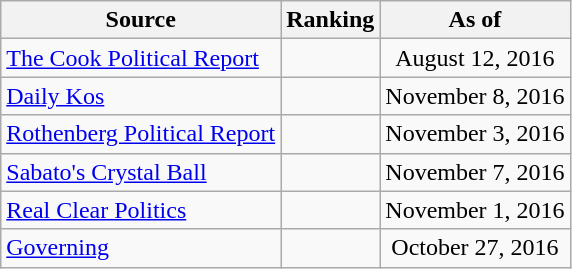<table class="wikitable" style="text-align:center">
<tr>
<th>Source</th>
<th>Ranking</th>
<th>As of</th>
</tr>
<tr>
<td align=left><a href='#'>The Cook Political Report</a></td>
<td></td>
<td>August 12, 2016</td>
</tr>
<tr>
<td align=left><a href='#'>Daily Kos</a></td>
<td></td>
<td>November 8, 2016</td>
</tr>
<tr>
<td align=left><a href='#'>Rothenberg Political Report</a></td>
<td></td>
<td>November 3, 2016</td>
</tr>
<tr>
<td align=left><a href='#'>Sabato's Crystal Ball</a></td>
<td></td>
<td>November 7, 2016</td>
</tr>
<tr>
<td align=left><a href='#'>Real Clear Politics</a></td>
<td></td>
<td>November 1, 2016</td>
</tr>
<tr>
<td align=left><a href='#'>Governing</a></td>
<td></td>
<td>October 27, 2016</td>
</tr>
</table>
